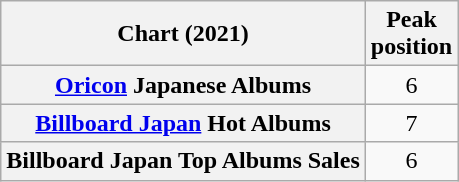<table class="wikitable plainrowheaders" style="text-align:center">
<tr>
<th scope="col">Chart (2021)</th>
<th scope="col">Peak<br> position</th>
</tr>
<tr>
<th scope="row"><a href='#'>Oricon</a> Japanese Albums</th>
<td>6</td>
</tr>
<tr>
<th scope="row"><a href='#'>Billboard Japan</a> Hot Albums</th>
<td>7</td>
</tr>
<tr>
<th scope="row">Billboard Japan Top Albums Sales</th>
<td>6</td>
</tr>
</table>
